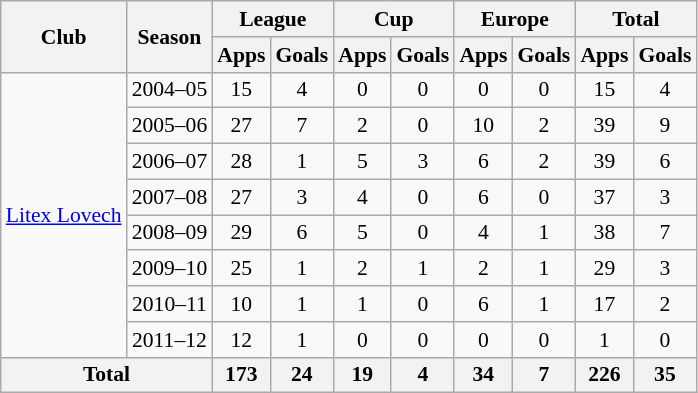<table class="wikitable" style="font-size:90%; text-align: center">
<tr>
<th rowspan=2>Club</th>
<th rowspan=2>Season</th>
<th colspan=2>League</th>
<th colspan=2>Cup</th>
<th colspan=2>Europe</th>
<th colspan=2>Total</th>
</tr>
<tr>
<th>Apps</th>
<th>Goals</th>
<th>Apps</th>
<th>Goals</th>
<th>Apps</th>
<th>Goals</th>
<th>Apps</th>
<th>Goals</th>
</tr>
<tr>
<td rowspan=8><a href='#'>Litex Lovech</a></td>
<td>2004–05</td>
<td>15</td>
<td>4</td>
<td>0</td>
<td>0</td>
<td>0</td>
<td>0</td>
<td>15</td>
<td>4</td>
</tr>
<tr>
<td>2005–06</td>
<td>27</td>
<td>7</td>
<td>2</td>
<td>0</td>
<td>10</td>
<td>2</td>
<td>39</td>
<td>9</td>
</tr>
<tr>
<td>2006–07</td>
<td>28</td>
<td>1</td>
<td>5</td>
<td>3</td>
<td>6</td>
<td>2</td>
<td>39</td>
<td>6</td>
</tr>
<tr>
<td>2007–08</td>
<td>27</td>
<td>3</td>
<td>4</td>
<td>0</td>
<td>6</td>
<td>0</td>
<td>37</td>
<td>3</td>
</tr>
<tr>
<td>2008–09</td>
<td>29</td>
<td>6</td>
<td>5</td>
<td>0</td>
<td>4</td>
<td>1</td>
<td>38</td>
<td>7</td>
</tr>
<tr>
<td>2009–10</td>
<td>25</td>
<td>1</td>
<td>2</td>
<td>1</td>
<td>2</td>
<td>1</td>
<td>29</td>
<td>3</td>
</tr>
<tr>
<td>2010–11</td>
<td>10</td>
<td>1</td>
<td>1</td>
<td>0</td>
<td>6</td>
<td>1</td>
<td>17</td>
<td>2</td>
</tr>
<tr>
<td>2011–12</td>
<td>12</td>
<td>1</td>
<td>0</td>
<td>0</td>
<td>0</td>
<td>0</td>
<td>1</td>
<td>0</td>
</tr>
<tr>
<th colspan=2>Total</th>
<th>173</th>
<th>24</th>
<th>19</th>
<th>4</th>
<th>34</th>
<th>7</th>
<th>226</th>
<th>35</th>
</tr>
</table>
